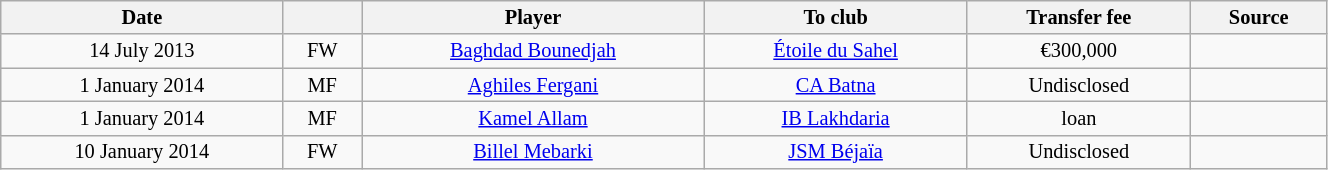<table class="wikitable sortable" style="width:70%; text-align:center; font-size:85%; text-align:centre;">
<tr>
<th>Date</th>
<th></th>
<th>Player</th>
<th>To club</th>
<th>Transfer fee</th>
<th>Source</th>
</tr>
<tr>
<td>14 July 2013</td>
<td>FW</td>
<td> <a href='#'>Baghdad Bounedjah</a></td>
<td> <a href='#'>Étoile du Sahel</a></td>
<td>€300,000</td>
<td></td>
</tr>
<tr>
<td>1 January 2014</td>
<td>MF</td>
<td> <a href='#'>Aghiles Fergani</a></td>
<td><a href='#'>CA Batna</a></td>
<td>Undisclosed</td>
<td></td>
</tr>
<tr>
<td>1 January 2014</td>
<td>MF</td>
<td> <a href='#'>Kamel Allam</a></td>
<td><a href='#'>IB Lakhdaria</a></td>
<td>loan</td>
<td></td>
</tr>
<tr>
<td>10 January 2014</td>
<td>FW</td>
<td> <a href='#'>Billel Mebarki</a></td>
<td><a href='#'>JSM Béjaïa</a></td>
<td>Undisclosed</td>
<td></td>
</tr>
</table>
